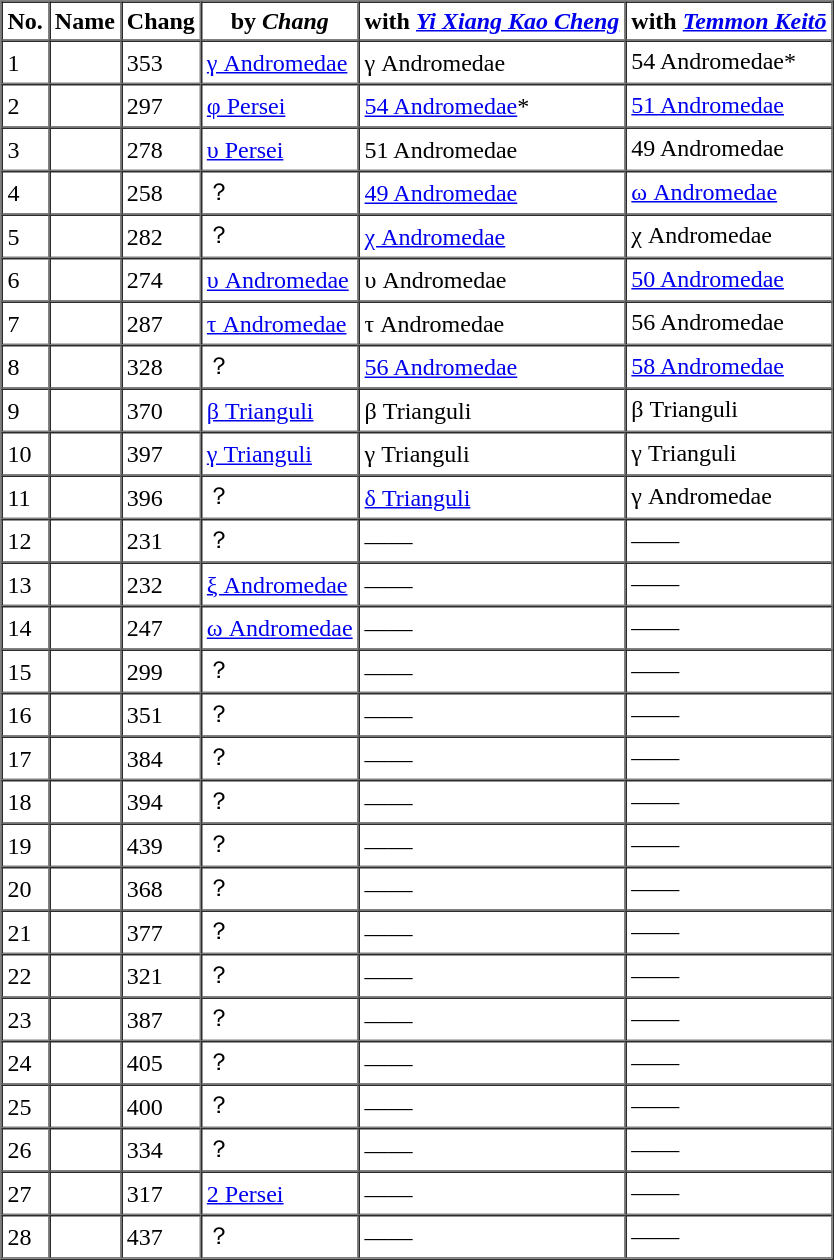<table border="1" cellspacing="0" cellpadding="3">
<tr>
<th>No.</th>
<th>Name</th>
<th>Chang</th>
<th>by <em>Chang</em></th>
<th>with <em><a href='#'>Yi Xiang Kao Cheng</a></em></th>
<th>with <em><a href='#'>Temmon Keitō</a></em></th>
</tr>
<tr>
<td>1</td>
<td></td>
<td>353</td>
<td><a href='#'>γ Andromedae</a></td>
<td>γ Andromedae</td>
<td>54 Andromedae* 　</td>
</tr>
<tr>
<td>2</td>
<td></td>
<td>297</td>
<td><a href='#'>φ Persei</a></td>
<td><a href='#'>54 Andromedae</a>*</td>
<td><a href='#'>51 Andromedae</a> 　</td>
</tr>
<tr>
<td>3</td>
<td></td>
<td>278</td>
<td><a href='#'>υ Persei</a></td>
<td>51 Andromedae</td>
<td>49 Andromedae  　</td>
</tr>
<tr>
<td>4</td>
<td></td>
<td>258</td>
<td>？</td>
<td><a href='#'>49 Andromedae</a></td>
<td><a href='#'>ω Andromedae</a> 　</td>
</tr>
<tr>
<td>5</td>
<td></td>
<td>282</td>
<td>？</td>
<td><a href='#'>χ Andromedae</a></td>
<td>χ Andromedae 　</td>
</tr>
<tr>
<td>6</td>
<td></td>
<td>274</td>
<td><a href='#'>υ Andromedae</a></td>
<td>υ Andromedae</td>
<td><a href='#'>50 Andromedae</a> 　</td>
</tr>
<tr>
<td>7</td>
<td></td>
<td>287</td>
<td><a href='#'>τ Andromedae</a></td>
<td>τ Andromedae</td>
<td>56 Andromedae 　</td>
</tr>
<tr>
<td>8</td>
<td></td>
<td>328</td>
<td>？</td>
<td><a href='#'>56 Andromedae</a></td>
<td><a href='#'>58 Andromedae</a> 　</td>
</tr>
<tr>
<td>9</td>
<td></td>
<td>370</td>
<td><a href='#'>β Trianguli</a></td>
<td>β Trianguli</td>
<td>β Trianguli 　</td>
</tr>
<tr>
<td>10</td>
<td></td>
<td>397</td>
<td><a href='#'>γ Trianguli</a></td>
<td>γ Trianguli</td>
<td>γ Trianguli 　</td>
</tr>
<tr>
<td>11</td>
<td></td>
<td>396</td>
<td>？</td>
<td><a href='#'>δ Trianguli</a></td>
<td>γ Andromedae 　</td>
</tr>
<tr>
<td>12</td>
<td></td>
<td>231</td>
<td>？</td>
<td>――</td>
<td>―― 　</td>
</tr>
<tr>
<td>13</td>
<td></td>
<td>232</td>
<td><a href='#'>ξ Andromedae</a></td>
<td>――</td>
<td>―― 　</td>
</tr>
<tr>
<td>14</td>
<td></td>
<td>247</td>
<td><a href='#'>ω Andromedae</a></td>
<td>――</td>
<td>――  　</td>
</tr>
<tr>
<td>15</td>
<td></td>
<td>299</td>
<td>？</td>
<td>――</td>
<td>―― 　</td>
</tr>
<tr>
<td>16</td>
<td></td>
<td>351</td>
<td>？</td>
<td>――</td>
<td>―― 　</td>
</tr>
<tr>
<td>17</td>
<td></td>
<td>384</td>
<td>？</td>
<td>――</td>
<td>―― 　</td>
</tr>
<tr>
<td>18</td>
<td></td>
<td>394</td>
<td>？</td>
<td>――</td>
<td>―― 　</td>
</tr>
<tr>
<td>19</td>
<td></td>
<td>439</td>
<td>？</td>
<td>――</td>
<td>―― 　</td>
</tr>
<tr>
<td>20</td>
<td></td>
<td>368</td>
<td>？</td>
<td>――</td>
<td>―― 　</td>
</tr>
<tr>
<td>21</td>
<td></td>
<td>377</td>
<td>？</td>
<td>――</td>
<td>―― 　</td>
</tr>
<tr>
<td>22</td>
<td></td>
<td>321</td>
<td>？</td>
<td>――</td>
<td>―― 　</td>
</tr>
<tr>
<td>23</td>
<td></td>
<td>387</td>
<td>？</td>
<td>――</td>
<td>―― 　</td>
</tr>
<tr>
<td>24</td>
<td></td>
<td>405</td>
<td>？</td>
<td>――</td>
<td>――  　</td>
</tr>
<tr>
<td>25</td>
<td></td>
<td>400</td>
<td>？</td>
<td>――</td>
<td>―― 　</td>
</tr>
<tr>
<td>26</td>
<td></td>
<td>334</td>
<td>？</td>
<td>――</td>
<td>―― 　</td>
</tr>
<tr>
<td>27</td>
<td></td>
<td>317</td>
<td><a href='#'>2 Persei</a></td>
<td>――</td>
<td>―― 　</td>
</tr>
<tr>
<td>28</td>
<td></td>
<td>437</td>
<td>？</td>
<td>――</td>
<td>―― 　</td>
</tr>
</table>
